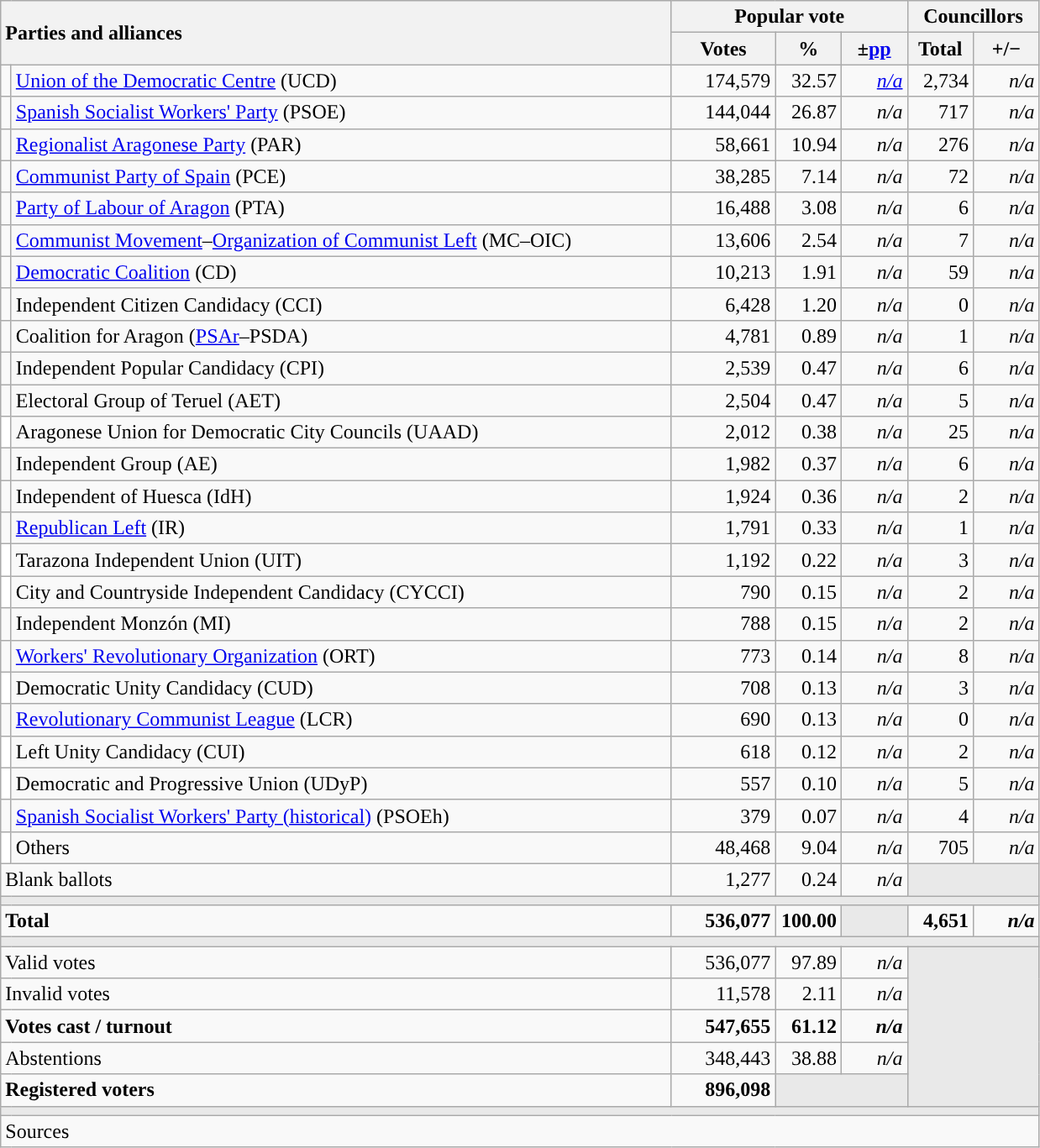<table class="wikitable" style="text-align:right;">
<tr>
<th style="text-align:left;" rowspan="2" colspan="2" width="525">Parties and alliances</th>
<th colspan="3">Popular vote</th>
<th colspan="2">Councillors</th>
</tr>
<tr>
<th width="75">Votes</th>
<th width="45">%</th>
<th width="45">±<a href='#'>pp</a></th>
<th width="45">Total</th>
<th width="45">+/−</th>
</tr>
<tr>
<td width="1" style="color:inherit;background:"></td>
<td align="left"><a href='#'>Union of the Democratic Centre</a> (UCD)</td>
<td>174,579</td>
<td>32.57</td>
<td><em><a href='#'>n/a</a></em></td>
<td>2,734</td>
<td><em>n/a</em></td>
</tr>
<tr>
<td style="color:inherit;background:"></td>
<td align="left"><a href='#'>Spanish Socialist Workers' Party</a> (PSOE)</td>
<td>144,044</td>
<td>26.87</td>
<td><em>n/a</em></td>
<td>717</td>
<td><em>n/a</em></td>
</tr>
<tr>
<td style="color:inherit;background:"></td>
<td align="left"><a href='#'>Regionalist Aragonese Party</a> (PAR)</td>
<td>58,661</td>
<td>10.94</td>
<td><em>n/a</em></td>
<td>276</td>
<td><em>n/a</em></td>
</tr>
<tr>
<td style="color:inherit;background:"></td>
<td align="left"><a href='#'>Communist Party of Spain</a> (PCE)</td>
<td>38,285</td>
<td>7.14</td>
<td><em>n/a</em></td>
<td>72</td>
<td><em>n/a</em></td>
</tr>
<tr>
<td style="color:inherit;background:"></td>
<td align="left"><a href='#'>Party of Labour of Aragon</a> (PTA)</td>
<td>16,488</td>
<td>3.08</td>
<td><em>n/a</em></td>
<td>6</td>
<td><em>n/a</em></td>
</tr>
<tr>
<td style="color:inherit;background:"></td>
<td align="left"><a href='#'>Communist Movement</a>–<a href='#'>Organization of Communist Left</a> (MC–OIC)</td>
<td>13,606</td>
<td>2.54</td>
<td><em>n/a</em></td>
<td>7</td>
<td><em>n/a</em></td>
</tr>
<tr>
<td style="color:inherit;background:"></td>
<td align="left"><a href='#'>Democratic Coalition</a> (CD)</td>
<td>10,213</td>
<td>1.91</td>
<td><em>n/a</em></td>
<td>59</td>
<td><em>n/a</em></td>
</tr>
<tr>
<td style="color:inherit;background:"></td>
<td align="left">Independent Citizen Candidacy (CCI)</td>
<td>6,428</td>
<td>1.20</td>
<td><em>n/a</em></td>
<td>0</td>
<td><em>n/a</em></td>
</tr>
<tr>
<td style="color:inherit;background:"></td>
<td align="left">Coalition for Aragon (<a href='#'>PSAr</a>–PSDA)</td>
<td>4,781</td>
<td>0.89</td>
<td><em>n/a</em></td>
<td>1</td>
<td><em>n/a</em></td>
</tr>
<tr>
<td style="color:inherit;background:"></td>
<td align="left">Independent Popular Candidacy (CPI)</td>
<td>2,539</td>
<td>0.47</td>
<td><em>n/a</em></td>
<td>6</td>
<td><em>n/a</em></td>
</tr>
<tr>
<td style="color:inherit;background:"></td>
<td align="left">Electoral Group of Teruel (AET)</td>
<td>2,504</td>
<td>0.47</td>
<td><em>n/a</em></td>
<td>5</td>
<td><em>n/a</em></td>
</tr>
<tr>
<td bgcolor="white"></td>
<td align="left">Aragonese Union for Democratic City Councils (UAAD)</td>
<td>2,012</td>
<td>0.38</td>
<td><em>n/a</em></td>
<td>25</td>
<td><em>n/a</em></td>
</tr>
<tr>
<td style="color:inherit;background:"></td>
<td align="left">Independent Group (AE)</td>
<td>1,982</td>
<td>0.37</td>
<td><em>n/a</em></td>
<td>6</td>
<td><em>n/a</em></td>
</tr>
<tr>
<td style="color:inherit;background:"></td>
<td align="left">Independent of Huesca (IdH)</td>
<td>1,924</td>
<td>0.36</td>
<td><em>n/a</em></td>
<td>2</td>
<td><em>n/a</em></td>
</tr>
<tr>
<td style="color:inherit;background:"></td>
<td align="left"><a href='#'>Republican Left</a> (IR)</td>
<td>1,791</td>
<td>0.33</td>
<td><em>n/a</em></td>
<td>1</td>
<td><em>n/a</em></td>
</tr>
<tr>
<td bgcolor="white"></td>
<td align="left">Tarazona Independent Union (UIT)</td>
<td>1,192</td>
<td>0.22</td>
<td><em>n/a</em></td>
<td>3</td>
<td><em>n/a</em></td>
</tr>
<tr>
<td bgcolor="white"></td>
<td align="left">City and Countryside Independent Candidacy (CYCCI)</td>
<td>790</td>
<td>0.15</td>
<td><em>n/a</em></td>
<td>2</td>
<td><em>n/a</em></td>
</tr>
<tr>
<td style="color:inherit;background:"></td>
<td align="left">Independent Monzón (MI)</td>
<td>788</td>
<td>0.15</td>
<td><em>n/a</em></td>
<td>2</td>
<td><em>n/a</em></td>
</tr>
<tr>
<td style="color:inherit;background:"></td>
<td align="left"><a href='#'>Workers' Revolutionary Organization</a> (ORT)</td>
<td>773</td>
<td>0.14</td>
<td><em>n/a</em></td>
<td>8</td>
<td><em>n/a</em></td>
</tr>
<tr>
<td bgcolor="white"></td>
<td align="left">Democratic Unity Candidacy (CUD)</td>
<td>708</td>
<td>0.13</td>
<td><em>n/a</em></td>
<td>3</td>
<td><em>n/a</em></td>
</tr>
<tr>
<td style="color:inherit;background:"></td>
<td align="left"><a href='#'>Revolutionary Communist League</a> (LCR)</td>
<td>690</td>
<td>0.13</td>
<td><em>n/a</em></td>
<td>0</td>
<td><em>n/a</em></td>
</tr>
<tr>
<td bgcolor="white"></td>
<td align="left">Left Unity Candidacy (CUI)</td>
<td>618</td>
<td>0.12</td>
<td><em>n/a</em></td>
<td>2</td>
<td><em>n/a</em></td>
</tr>
<tr>
<td bgcolor="white"></td>
<td align="left">Democratic and Progressive Union (UDyP)</td>
<td>557</td>
<td>0.10</td>
<td><em>n/a</em></td>
<td>5</td>
<td><em>n/a</em></td>
</tr>
<tr>
<td style="color:inherit;background:"></td>
<td align="left"><a href='#'>Spanish Socialist Workers' Party (historical)</a> (PSOEh)</td>
<td>379</td>
<td>0.07</td>
<td><em>n/a</em></td>
<td>4</td>
<td><em>n/a</em></td>
</tr>
<tr>
<td bgcolor="white"></td>
<td align="left">Others</td>
<td>48,468</td>
<td>9.04</td>
<td><em>n/a</em></td>
<td>705</td>
<td><em>n/a</em></td>
</tr>
<tr>
<td align="left" colspan="2">Blank ballots</td>
<td>1,277</td>
<td>0.24</td>
<td><em>n/a</em></td>
<td bgcolor="#E9E9E9" colspan="2"></td>
</tr>
<tr>
<td colspan="7" bgcolor="#E9E9E9"></td>
</tr>
<tr style="font-weight:bold;">
<td align="left" colspan="2">Total</td>
<td>536,077</td>
<td>100.00</td>
<td bgcolor="#E9E9E9"></td>
<td>4,651</td>
<td><em>n/a</em></td>
</tr>
<tr>
<td colspan="7" bgcolor="#E9E9E9"></td>
</tr>
<tr>
<td align="left" colspan="2">Valid votes</td>
<td>536,077</td>
<td>97.89</td>
<td><em>n/a</em></td>
<td bgcolor="#E9E9E9" colspan="2" rowspan="5"></td>
</tr>
<tr>
<td align="left" colspan="2">Invalid votes</td>
<td>11,578</td>
<td>2.11</td>
<td><em>n/a</em></td>
</tr>
<tr style="font-weight:bold;">
<td align="left" colspan="2">Votes cast / turnout</td>
<td>547,655</td>
<td>61.12</td>
<td><em>n/a</em></td>
</tr>
<tr>
<td align="left" colspan="2">Abstentions</td>
<td>348,443</td>
<td>38.88</td>
<td><em>n/a</em></td>
</tr>
<tr style="font-weight:bold;">
<td align="left" colspan="2">Registered voters</td>
<td>896,098</td>
<td bgcolor="#E9E9E9" colspan="2"></td>
</tr>
<tr>
<td colspan="7" bgcolor="#E9E9E9"></td>
</tr>
<tr>
<td align="left" colspan="7">Sources</td>
</tr>
</table>
